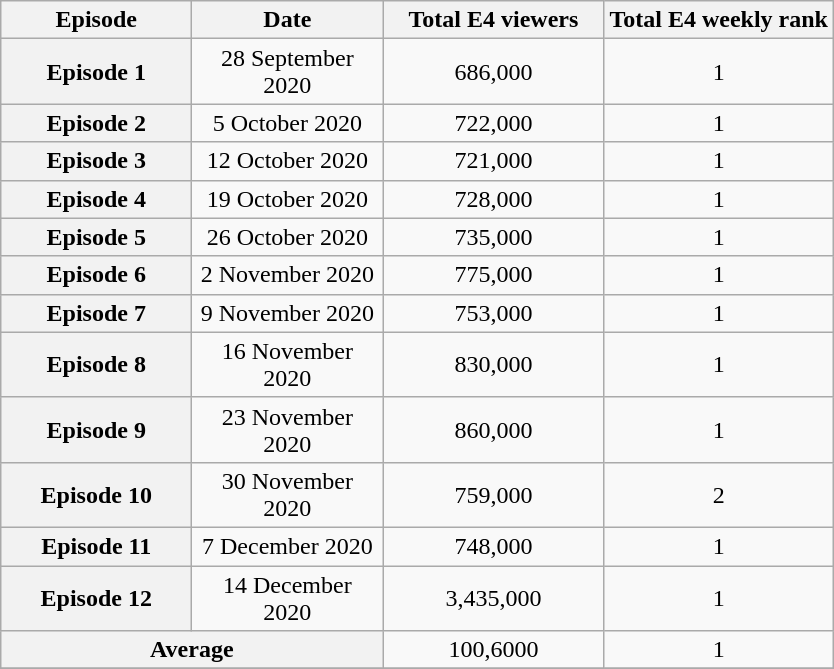<table class="wikitable sortable" style="text-align:center">
<tr>
<th scope="col" style="width:120px;">Episode</th>
<th scope="col" style="width:120px;">Date</th>
<th scope="col" style="width:140px;">Total E4 viewers</th>
<th>Total E4 weekly rank</th>
</tr>
<tr>
<th scope="row">Episode 1</th>
<td>28 September 2020</td>
<td>686,000</td>
<td>1</td>
</tr>
<tr>
<th scope="row">Episode 2</th>
<td>5 October 2020</td>
<td>722,000</td>
<td>1</td>
</tr>
<tr>
<th scope="row">Episode 3</th>
<td>12 October 2020</td>
<td>721,000</td>
<td>1</td>
</tr>
<tr>
<th scope="row">Episode 4</th>
<td>19 October 2020</td>
<td>728,000</td>
<td>1</td>
</tr>
<tr>
<th scope="row">Episode 5</th>
<td>26 October 2020</td>
<td>735,000</td>
<td>1</td>
</tr>
<tr>
<th scope="row">Episode 6</th>
<td>2 November 2020</td>
<td>775,000</td>
<td>1</td>
</tr>
<tr>
<th scope="row">Episode 7</th>
<td>9 November 2020</td>
<td>753,000</td>
<td>1</td>
</tr>
<tr>
<th scope="row">Episode 8</th>
<td>16 November 2020</td>
<td>830,000</td>
<td>1</td>
</tr>
<tr>
<th scope="row">Episode 9</th>
<td>23 November 2020</td>
<td>860,000</td>
<td>1</td>
</tr>
<tr>
<th scope="row">Episode 10</th>
<td>30 November 2020</td>
<td>759,000</td>
<td>2</td>
</tr>
<tr>
<th scope="row">Episode 11</th>
<td>7 December 2020</td>
<td>748,000</td>
<td>1</td>
</tr>
<tr>
<th scope="row">Episode 12</th>
<td>14 December 2020</td>
<td>3,435,000</td>
<td>1</td>
</tr>
<tr>
<th scope="row" colspan="2">Average</th>
<td>100,6000</td>
<td>1</td>
</tr>
<tr>
</tr>
</table>
